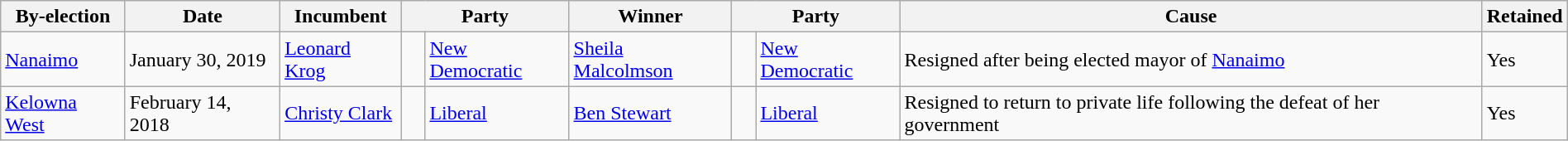<table class=wikitable style="width:100%">
<tr>
<th>By-election</th>
<th>Date</th>
<th>Incumbent</th>
<th colspan=2>Party</th>
<th>Winner</th>
<th colspan=2>Party</th>
<th>Cause</th>
<th>Retained</th>
</tr>
<tr>
<td><a href='#'>Nanaimo</a></td>
<td>January 30, 2019</td>
<td><a href='#'>Leonard Krog</a></td>
<td>   </td>
<td><a href='#'>New Democratic</a></td>
<td><a href='#'>Sheila Malcolmson</a></td>
<td>   </td>
<td><a href='#'>New Democratic</a></td>
<td>Resigned after being elected mayor of <a href='#'>Nanaimo</a></td>
<td>Yes</td>
</tr>
<tr>
<td><a href='#'>Kelowna West</a></td>
<td>February 14, 2018</td>
<td><a href='#'>Christy Clark</a></td>
<td>   </td>
<td><a href='#'>Liberal</a></td>
<td><a href='#'>Ben Stewart</a></td>
<td>   </td>
<td><a href='#'>Liberal</a></td>
<td>Resigned to return to private life following the defeat of her government</td>
<td>Yes</td>
</tr>
</table>
